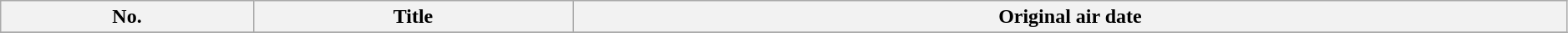<table class="wikitable plainrowheaders" style="width:99%;">
<tr>
<th>No.</th>
<th>Title</th>
<th>Original air date</th>
</tr>
<tr>
</tr>
</table>
